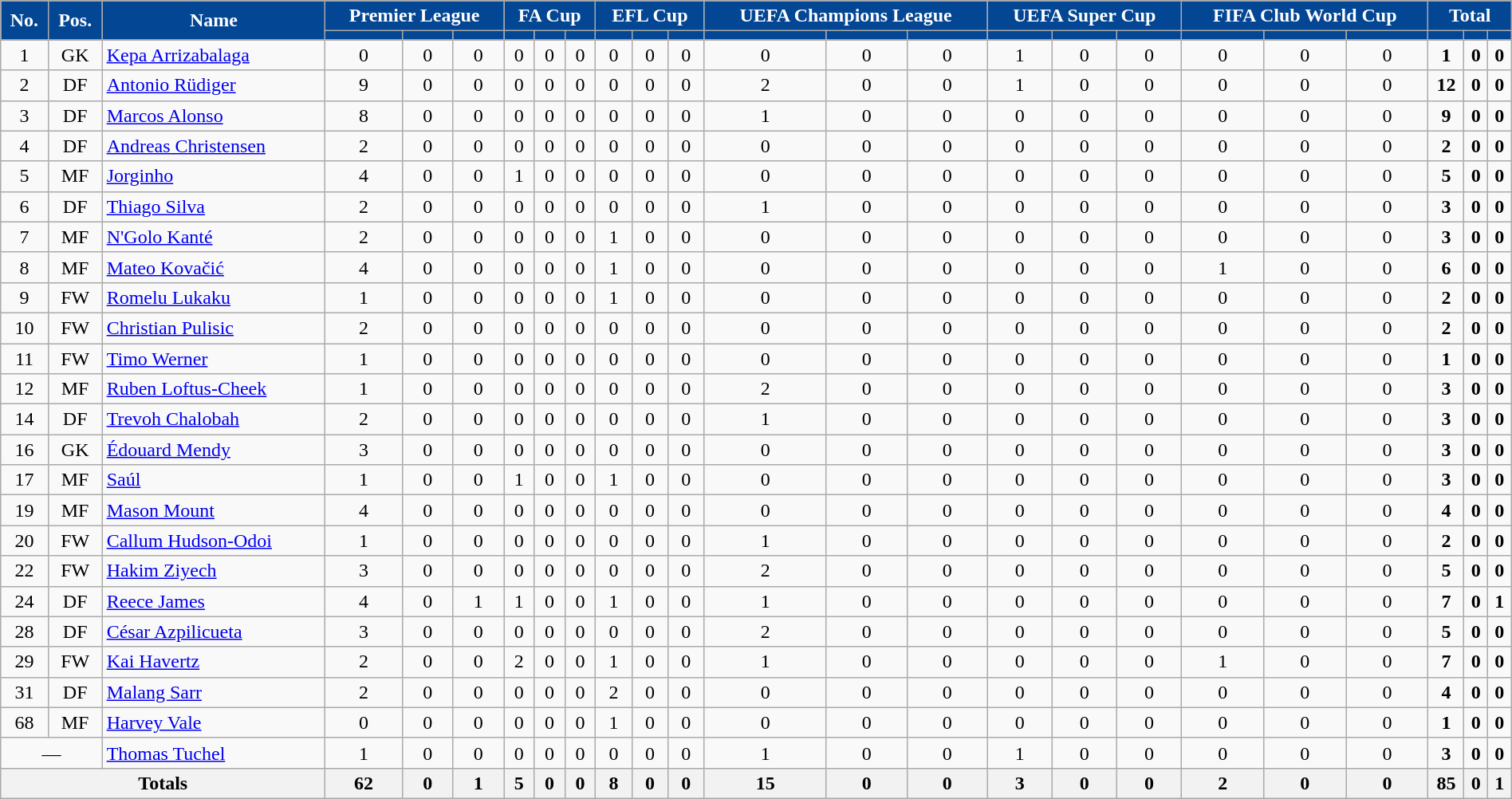<table class="wikitable sortable" style="text-align:center;width:100%;">
<tr>
<th rowspan=2 style=background-color:#034694;color:#FFFFFF>No.</th>
<th rowspan=2 style=background-color:#034694;color:#FFFFFF>Pos.</th>
<th rowspan=2 style=background-color:#034694;color:#FFFFFF>Name</th>
<th colspan=3 style=background:#034694;color:#FFFFFF>Premier League</th>
<th colspan=3 style=background:#034694;color:#FFFFFF>FA Cup</th>
<th colspan=3 style=background:#034694;color:#FFFFFF>EFL Cup</th>
<th colspan=3 style=background:#034694;color:#FFFFFF>UEFA Champions League</th>
<th colspan=3 style=background:#034694;color:#FFFFFF>UEFA Super Cup</th>
<th colspan=3 style=background:#034694;color:#FFFFFF>FIFA Club World Cup</th>
<th colspan=3 style=background:#034694;color:#FFFFFF>Total</th>
</tr>
<tr>
<th style=background-color:#034694;color:#FFFFFF></th>
<th style=background-color:#034694;color:#FFFFFF></th>
<th style=background-color:#034694;color:#FFFFFF></th>
<th style=background-color:#034694;color:#FFFFFF></th>
<th style=background-color:#034694;color:#FFFFFF></th>
<th style=background-color:#034694;color:#FFFFFF></th>
<th style=background-color:#034694;color:#FFFFFF></th>
<th style=background-color:#034694;color:#FFFFFF></th>
<th style=background-color:#034694;color:#FFFFFF></th>
<th style=background-color:#034694;color:#FFFFFF></th>
<th style=background-color:#034694;color:#FFFFFF></th>
<th style=background-color:#034694;color:#FFFFFF></th>
<th style=background-color:#034694;color:#FFFFFF></th>
<th style=background-color:#034694;color:#FFFFFF></th>
<th style=background-color:#034694;color:#FFFFFF></th>
<th style=background-color:#034694;color:#FFFFFF></th>
<th style=background-color:#034694;color:#FFFFFF></th>
<th style=background-color:#034694;color:#FFFFFF></th>
<th style=background-color:#034694;color:#FFFFFF></th>
<th style=background-color:#034694;color:#FFFFFF></th>
<th style=background-color:#034694;color:#FFFFFF></th>
</tr>
<tr>
<td>1</td>
<td>GK</td>
<td align=left> <a href='#'>Kepa Arrizabalaga</a></td>
<td>0</td>
<td>0</td>
<td>0</td>
<td>0</td>
<td>0</td>
<td>0</td>
<td>0</td>
<td>0</td>
<td>0</td>
<td>0</td>
<td>0</td>
<td>0</td>
<td>1</td>
<td>0</td>
<td>0</td>
<td>0</td>
<td>0</td>
<td>0</td>
<td><strong>1</strong></td>
<td><strong>0</strong></td>
<td><strong>0</strong></td>
</tr>
<tr>
<td>2</td>
<td>DF</td>
<td align=left> <a href='#'>Antonio Rüdiger</a></td>
<td>9</td>
<td>0</td>
<td>0</td>
<td>0</td>
<td>0</td>
<td>0</td>
<td>0</td>
<td>0</td>
<td>0</td>
<td>2</td>
<td>0</td>
<td>0</td>
<td>1</td>
<td>0</td>
<td>0</td>
<td>0</td>
<td>0</td>
<td>0</td>
<td><strong>12</strong></td>
<td><strong>0</strong></td>
<td><strong>0</strong></td>
</tr>
<tr>
<td>3</td>
<td>DF</td>
<td align=left> <a href='#'>Marcos Alonso</a></td>
<td>8</td>
<td>0</td>
<td>0</td>
<td>0</td>
<td>0</td>
<td>0</td>
<td>0</td>
<td>0</td>
<td>0</td>
<td>1</td>
<td>0</td>
<td>0</td>
<td>0</td>
<td>0</td>
<td>0</td>
<td>0</td>
<td>0</td>
<td>0</td>
<td><strong>9</strong></td>
<td><strong>0</strong></td>
<td><strong>0</strong></td>
</tr>
<tr>
<td>4</td>
<td>DF</td>
<td align=left> <a href='#'>Andreas Christensen</a></td>
<td>2</td>
<td>0</td>
<td>0</td>
<td>0</td>
<td>0</td>
<td>0</td>
<td>0</td>
<td>0</td>
<td>0</td>
<td>0</td>
<td>0</td>
<td>0</td>
<td>0</td>
<td>0</td>
<td>0</td>
<td>0</td>
<td>0</td>
<td>0</td>
<td><strong>2</strong></td>
<td><strong>0</strong></td>
<td><strong>0</strong></td>
</tr>
<tr>
<td>5</td>
<td>MF</td>
<td align=left> <a href='#'>Jorginho</a></td>
<td>4</td>
<td>0</td>
<td>0</td>
<td>1</td>
<td>0</td>
<td>0</td>
<td>0</td>
<td>0</td>
<td>0</td>
<td>0</td>
<td>0</td>
<td>0</td>
<td>0</td>
<td>0</td>
<td>0</td>
<td>0</td>
<td>0</td>
<td>0</td>
<td><strong>5</strong></td>
<td><strong>0</strong></td>
<td><strong>0</strong></td>
</tr>
<tr>
<td>6</td>
<td>DF</td>
<td align=left> <a href='#'>Thiago Silva</a></td>
<td>2</td>
<td>0</td>
<td>0</td>
<td>0</td>
<td>0</td>
<td>0</td>
<td>0</td>
<td>0</td>
<td>0</td>
<td>1</td>
<td>0</td>
<td>0</td>
<td>0</td>
<td>0</td>
<td>0</td>
<td>0</td>
<td>0</td>
<td>0</td>
<td><strong>3</strong></td>
<td><strong>0</strong></td>
<td><strong>0</strong></td>
</tr>
<tr>
<td>7</td>
<td>MF</td>
<td align=left> <a href='#'>N'Golo Kanté</a></td>
<td>2</td>
<td>0</td>
<td>0</td>
<td>0</td>
<td>0</td>
<td>0</td>
<td>1</td>
<td>0</td>
<td>0</td>
<td>0</td>
<td>0</td>
<td>0</td>
<td>0</td>
<td>0</td>
<td>0</td>
<td>0</td>
<td>0</td>
<td>0</td>
<td><strong>3</strong></td>
<td><strong>0</strong></td>
<td><strong>0</strong></td>
</tr>
<tr>
<td>8</td>
<td>MF</td>
<td align=left> <a href='#'>Mateo Kovačić</a></td>
<td>4</td>
<td>0</td>
<td>0</td>
<td>0</td>
<td>0</td>
<td>0</td>
<td>1</td>
<td>0</td>
<td>0</td>
<td>0</td>
<td>0</td>
<td>0</td>
<td>0</td>
<td>0</td>
<td>0</td>
<td>1</td>
<td>0</td>
<td>0</td>
<td><strong>6</strong></td>
<td><strong>0</strong></td>
<td><strong>0</strong></td>
</tr>
<tr>
<td>9</td>
<td>FW</td>
<td align=left> <a href='#'>Romelu Lukaku</a></td>
<td>1</td>
<td>0</td>
<td>0</td>
<td>0</td>
<td>0</td>
<td>0</td>
<td>1</td>
<td>0</td>
<td>0</td>
<td>0</td>
<td>0</td>
<td>0</td>
<td>0</td>
<td>0</td>
<td>0</td>
<td>0</td>
<td>0</td>
<td>0</td>
<td><strong>2</strong></td>
<td><strong>0</strong></td>
<td><strong>0</strong></td>
</tr>
<tr>
<td>10</td>
<td>FW</td>
<td align=left> <a href='#'>Christian Pulisic</a></td>
<td>2</td>
<td>0</td>
<td>0</td>
<td>0</td>
<td>0</td>
<td>0</td>
<td>0</td>
<td>0</td>
<td>0</td>
<td>0</td>
<td>0</td>
<td>0</td>
<td>0</td>
<td>0</td>
<td>0</td>
<td>0</td>
<td>0</td>
<td>0</td>
<td><strong>2</strong></td>
<td><strong>0</strong></td>
<td><strong>0</strong></td>
</tr>
<tr>
<td>11</td>
<td>FW</td>
<td align=left> <a href='#'>Timo Werner</a></td>
<td>1</td>
<td>0</td>
<td>0</td>
<td>0</td>
<td>0</td>
<td>0</td>
<td>0</td>
<td>0</td>
<td>0</td>
<td>0</td>
<td>0</td>
<td>0</td>
<td>0</td>
<td>0</td>
<td>0</td>
<td>0</td>
<td>0</td>
<td>0</td>
<td><strong>1</strong></td>
<td><strong>0</strong></td>
<td><strong>0</strong></td>
</tr>
<tr>
<td>12</td>
<td>MF</td>
<td align=left> <a href='#'>Ruben Loftus-Cheek</a></td>
<td>1</td>
<td>0</td>
<td>0</td>
<td>0</td>
<td>0</td>
<td>0</td>
<td>0</td>
<td>0</td>
<td>0</td>
<td>2</td>
<td>0</td>
<td>0</td>
<td>0</td>
<td>0</td>
<td>0</td>
<td>0</td>
<td>0</td>
<td>0</td>
<td><strong>3</strong></td>
<td><strong>0</strong></td>
<td><strong>0</strong></td>
</tr>
<tr>
<td>14</td>
<td>DF</td>
<td align=left> <a href='#'>Trevoh Chalobah</a></td>
<td>2</td>
<td>0</td>
<td>0</td>
<td>0</td>
<td>0</td>
<td>0</td>
<td>0</td>
<td>0</td>
<td>0</td>
<td>1</td>
<td>0</td>
<td>0</td>
<td>0</td>
<td>0</td>
<td>0</td>
<td>0</td>
<td>0</td>
<td>0</td>
<td><strong>3</strong></td>
<td><strong>0</strong></td>
<td><strong>0</strong></td>
</tr>
<tr>
<td>16</td>
<td>GK</td>
<td align="left"> <a href='#'>Édouard Mendy</a></td>
<td>3</td>
<td>0</td>
<td>0</td>
<td>0</td>
<td>0</td>
<td>0</td>
<td>0</td>
<td>0</td>
<td>0</td>
<td>0</td>
<td>0</td>
<td>0</td>
<td>0</td>
<td>0</td>
<td>0</td>
<td>0</td>
<td>0</td>
<td>0</td>
<td><strong>3</strong></td>
<td><strong>0</strong></td>
<td><strong>0</strong></td>
</tr>
<tr>
<td>17</td>
<td>MF</td>
<td align=left> <a href='#'>Saúl</a></td>
<td>1</td>
<td>0</td>
<td>0</td>
<td>1</td>
<td>0</td>
<td>0</td>
<td>1</td>
<td>0</td>
<td>0</td>
<td>0</td>
<td>0</td>
<td>0</td>
<td>0</td>
<td>0</td>
<td>0</td>
<td>0</td>
<td>0</td>
<td>0</td>
<td><strong>3</strong></td>
<td><strong>0</strong></td>
<td><strong>0</strong></td>
</tr>
<tr>
<td>19</td>
<td>MF</td>
<td align=left> <a href='#'>Mason Mount</a></td>
<td>4</td>
<td>0</td>
<td>0</td>
<td>0</td>
<td>0</td>
<td>0</td>
<td>0</td>
<td>0</td>
<td>0</td>
<td>0</td>
<td>0</td>
<td>0</td>
<td>0</td>
<td>0</td>
<td>0</td>
<td>0</td>
<td>0</td>
<td>0</td>
<td><strong>4</strong></td>
<td><strong>0</strong></td>
<td><strong>0</strong></td>
</tr>
<tr>
<td>20</td>
<td>FW</td>
<td align=left> <a href='#'>Callum Hudson-Odoi</a></td>
<td>1</td>
<td>0</td>
<td>0</td>
<td>0</td>
<td>0</td>
<td>0</td>
<td>0</td>
<td>0</td>
<td>0</td>
<td>1</td>
<td>0</td>
<td>0</td>
<td>0</td>
<td>0</td>
<td>0</td>
<td>0</td>
<td>0</td>
<td>0</td>
<td><strong>2</strong></td>
<td><strong>0</strong></td>
<td><strong>0</strong></td>
</tr>
<tr>
<td>22</td>
<td>FW</td>
<td align=left> <a href='#'>Hakim Ziyech</a></td>
<td>3</td>
<td>0</td>
<td>0</td>
<td>0</td>
<td>0</td>
<td>0</td>
<td>0</td>
<td>0</td>
<td>0</td>
<td>2</td>
<td>0</td>
<td>0</td>
<td>0</td>
<td>0</td>
<td>0</td>
<td>0</td>
<td>0</td>
<td>0</td>
<td><strong>5</strong></td>
<td><strong>0</strong></td>
<td><strong>0</strong></td>
</tr>
<tr>
<td>24</td>
<td>DF</td>
<td align=left> <a href='#'>Reece James</a></td>
<td>4</td>
<td>0</td>
<td>1</td>
<td>1</td>
<td>0</td>
<td>0</td>
<td>1</td>
<td>0</td>
<td>0</td>
<td>1</td>
<td>0</td>
<td>0</td>
<td>0</td>
<td>0</td>
<td>0</td>
<td>0</td>
<td>0</td>
<td>0</td>
<td><strong>7</strong></td>
<td><strong>0</strong></td>
<td><strong>1</strong></td>
</tr>
<tr>
<td>28</td>
<td>DF</td>
<td align=left> <a href='#'>César Azpilicueta</a></td>
<td>3</td>
<td>0</td>
<td>0</td>
<td>0</td>
<td>0</td>
<td>0</td>
<td>0</td>
<td>0</td>
<td>0</td>
<td>2</td>
<td>0</td>
<td>0</td>
<td>0</td>
<td>0</td>
<td>0</td>
<td>0</td>
<td>0</td>
<td>0</td>
<td><strong>5</strong></td>
<td><strong>0</strong></td>
<td><strong>0</strong></td>
</tr>
<tr>
<td>29</td>
<td>FW</td>
<td align=left> <a href='#'>Kai Havertz</a></td>
<td>2</td>
<td>0</td>
<td>0</td>
<td>2</td>
<td>0</td>
<td>0</td>
<td>1</td>
<td>0</td>
<td>0</td>
<td>1</td>
<td>0</td>
<td>0</td>
<td>0</td>
<td>0</td>
<td>0</td>
<td>1</td>
<td>0</td>
<td>0</td>
<td><strong>7</strong></td>
<td><strong>0</strong></td>
<td><strong>0</strong></td>
</tr>
<tr>
<td>31</td>
<td>DF</td>
<td align=left> <a href='#'>Malang Sarr</a></td>
<td>2</td>
<td>0</td>
<td>0</td>
<td>0</td>
<td>0</td>
<td>0</td>
<td>2</td>
<td>0</td>
<td>0</td>
<td>0</td>
<td>0</td>
<td>0</td>
<td>0</td>
<td>0</td>
<td>0</td>
<td>0</td>
<td>0</td>
<td>0</td>
<td><strong>4</strong></td>
<td><strong>0</strong></td>
<td><strong>0</strong></td>
</tr>
<tr>
<td>68</td>
<td>MF</td>
<td align=left> <a href='#'>Harvey Vale</a></td>
<td>0</td>
<td>0</td>
<td>0</td>
<td>0</td>
<td>0</td>
<td>0</td>
<td>1</td>
<td>0</td>
<td 0>0</td>
<td>0</td>
<td>0</td>
<td>0</td>
<td>0</td>
<td>0</td>
<td>0</td>
<td>0</td>
<td>0</td>
<td>0</td>
<td><strong>1</strong></td>
<td><strong>0</strong></td>
<td><strong>0</strong></td>
</tr>
<tr>
<td colspan="2">—</td>
<td align=left> <a href='#'>Thomas Tuchel</a></td>
<td>1</td>
<td>0</td>
<td>0</td>
<td>0</td>
<td>0</td>
<td>0</td>
<td>0</td>
<td>0</td>
<td>0</td>
<td>1</td>
<td>0</td>
<td>0</td>
<td>1</td>
<td>0</td>
<td>0</td>
<td>0</td>
<td>0</td>
<td>0</td>
<td><strong>3</strong></td>
<td><strong>0</strong></td>
<td><strong>0</strong></td>
</tr>
<tr>
<th colspan=3><strong>Totals</strong></th>
<th><strong>62</strong></th>
<th><strong>0</strong></th>
<th><strong>1</strong></th>
<th><strong>5</strong></th>
<th><strong>0</strong></th>
<th><strong>0</strong></th>
<th><strong>8</strong></th>
<th><strong>0</strong></th>
<th><strong>0</strong></th>
<th><strong>15</strong></th>
<th><strong>0</strong></th>
<th><strong>0</strong></th>
<th><strong>3</strong></th>
<th><strong>0</strong></th>
<th><strong>0</strong></th>
<th><strong>2</strong></th>
<th><strong>0</strong></th>
<th><strong>0</strong></th>
<th><strong>85</strong></th>
<th><strong>0</strong></th>
<th><strong>1</strong></th>
</tr>
</table>
